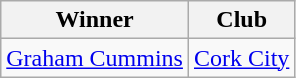<table class="wikitable" style="text-align:center">
<tr>
<th>Winner</th>
<th>Club</th>
</tr>
<tr>
<td align="left"> <a href='#'>Graham Cummins</a></td>
<td align="left"><a href='#'>Cork City</a></td>
</tr>
</table>
